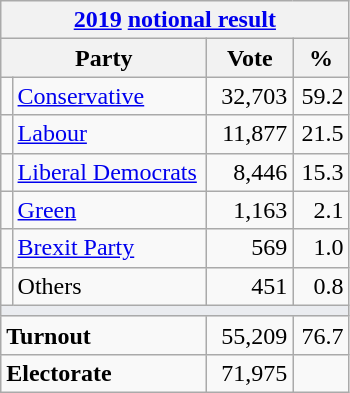<table class="wikitable">
<tr>
<th colspan="4"><a href='#'>2019</a> <a href='#'>notional result</a></th>
</tr>
<tr>
<th bgcolor="#DDDDFF" width="130px" colspan="2">Party</th>
<th bgcolor="#DDDDFF" width="50px">Vote</th>
<th bgcolor="#DDDDFF" width="30px">%</th>
</tr>
<tr>
<td></td>
<td><a href='#'>Conservative</a></td>
<td align=right>32,703</td>
<td align=right>59.2</td>
</tr>
<tr>
<td></td>
<td><a href='#'>Labour</a></td>
<td align=right>11,877</td>
<td align=right>21.5</td>
</tr>
<tr>
<td></td>
<td><a href='#'>Liberal Democrats</a></td>
<td align=right>8,446</td>
<td align=right>15.3</td>
</tr>
<tr>
<td></td>
<td><a href='#'>Green</a></td>
<td align=right>1,163</td>
<td align=right>2.1</td>
</tr>
<tr>
<td></td>
<td><a href='#'>Brexit Party</a></td>
<td align=right>569</td>
<td align=right>1.0</td>
</tr>
<tr>
<td></td>
<td>Others</td>
<td align=right>451</td>
<td align=right>0.8</td>
</tr>
<tr>
<td colspan="4" bgcolor="#EAECF0"></td>
</tr>
<tr>
<td colspan="2"><strong>Turnout</strong></td>
<td align=right>55,209</td>
<td align=right>76.7</td>
</tr>
<tr>
<td colspan="2"><strong>Electorate</strong></td>
<td align=right>71,975</td>
</tr>
</table>
